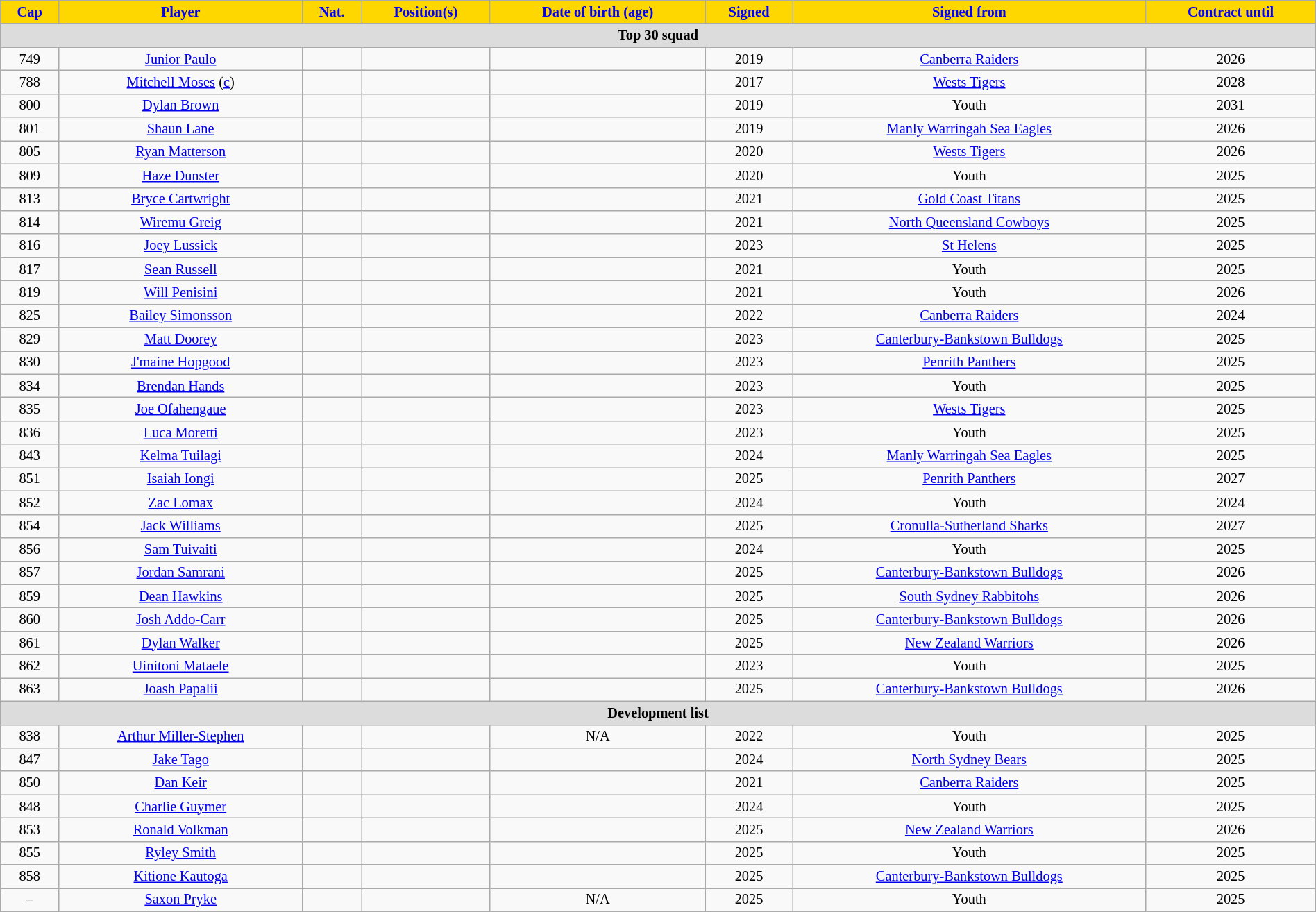<table class="wikitable" style="text-align:center; font-size:85%; width:100%">
<tr>
<th style="background:gold; color:blue; text-align:center; width:10x">Cap</th>
<th style="background:gold; color:blue; text-align:center; width:160x">Player</th>
<th style="background:gold; color:blue; text-align:center; width:20x">Nat.</th>
<th style="background:gold; color:blue; text-align:center; width:80x">Position(s)</th>
<th style="background:gold; color:blue; text-align:center; width:180x">Date of birth (age)</th>
<th style="background:gold; color:blue; text-align:center; width:30x">Signed</th>
<th style="background:gold; color:blue; text-align:center; width:180x">Signed from</th>
<th style="background:gold; color:blue; text-align:center; width:30x">Contract until</th>
</tr>
<tr>
<th colspan="13" style="background:#dcdcdc; tepxt-align:center;">Top 30 squad</th>
</tr>
<tr>
<td>749</td>
<td><a href='#'>Junior Paulo</a></td>
<td></td>
<td></td>
<td></td>
<td>2019</td>
<td> <a href='#'>Canberra Raiders</a></td>
<td>2026</td>
</tr>
<tr>
<td>788</td>
<td><a href='#'>Mitchell Moses</a> (<a href='#'>c</a>)</td>
<td></td>
<td></td>
<td></td>
<td>2017</td>
<td> <a href='#'>Wests Tigers</a></td>
<td>2028</td>
</tr>
<tr>
<td>800</td>
<td><a href='#'>Dylan Brown</a></td>
<td></td>
<td></td>
<td></td>
<td>2019</td>
<td>Youth</td>
<td>2031</td>
</tr>
<tr>
<td>801</td>
<td><a href='#'>Shaun Lane</a></td>
<td></td>
<td></td>
<td></td>
<td>2019</td>
<td> <a href='#'>Manly Warringah Sea Eagles</a></td>
<td>2026</td>
</tr>
<tr>
<td>805</td>
<td><a href='#'>Ryan Matterson</a></td>
<td></td>
<td></td>
<td></td>
<td>2020</td>
<td> <a href='#'>Wests Tigers</a></td>
<td>2026</td>
</tr>
<tr>
<td>809</td>
<td><a href='#'>Haze Dunster</a></td>
<td></td>
<td></td>
<td></td>
<td>2020</td>
<td>Youth</td>
<td>2025</td>
</tr>
<tr>
<td>813</td>
<td><a href='#'>Bryce Cartwright</a></td>
<td></td>
<td></td>
<td></td>
<td>2021</td>
<td> <a href='#'>Gold Coast Titans</a></td>
<td>2025</td>
</tr>
<tr>
<td>814</td>
<td><a href='#'>Wiremu Greig</a></td>
<td></td>
<td></td>
<td></td>
<td>2021</td>
<td> <a href='#'>North Queensland Cowboys</a></td>
<td>2025</td>
</tr>
<tr>
<td>816</td>
<td><a href='#'>Joey Lussick</a></td>
<td></td>
<td></td>
<td></td>
<td>2023</td>
<td> <a href='#'>St Helens</a></td>
<td>2025</td>
</tr>
<tr>
<td>817</td>
<td><a href='#'>Sean Russell</a></td>
<td></td>
<td></td>
<td></td>
<td>2021</td>
<td>Youth</td>
<td>2025</td>
</tr>
<tr>
<td>819</td>
<td><a href='#'>Will Penisini</a></td>
<td></td>
<td></td>
<td></td>
<td>2021</td>
<td>Youth</td>
<td>2026</td>
</tr>
<tr>
<td>825</td>
<td><a href='#'>Bailey Simonsson</a></td>
<td></td>
<td></td>
<td></td>
<td>2022</td>
<td> <a href='#'>Canberra Raiders</a></td>
<td>2024</td>
</tr>
<tr>
<td>829</td>
<td><a href='#'>Matt Doorey</a></td>
<td></td>
<td></td>
<td></td>
<td>2023</td>
<td> <a href='#'>Canterbury-Bankstown Bulldogs</a></td>
<td>2025</td>
</tr>
<tr>
<td>830</td>
<td><a href='#'>J'maine Hopgood</a></td>
<td></td>
<td></td>
<td></td>
<td>2023</td>
<td> <a href='#'>Penrith Panthers</a></td>
<td>2025</td>
</tr>
<tr>
<td>834</td>
<td><a href='#'>Brendan Hands</a></td>
<td></td>
<td></td>
<td></td>
<td>2023</td>
<td>Youth</td>
<td>2025</td>
</tr>
<tr>
<td>835</td>
<td><a href='#'>Joe Ofahengaue</a></td>
<td></td>
<td></td>
<td></td>
<td>2023</td>
<td> <a href='#'>Wests Tigers</a></td>
<td>2025</td>
</tr>
<tr>
<td>836</td>
<td><a href='#'>Luca Moretti</a></td>
<td></td>
<td></td>
<td></td>
<td>2023</td>
<td>Youth</td>
<td>2025</td>
</tr>
<tr>
<td>843</td>
<td><a href='#'>Kelma Tuilagi</a></td>
<td></td>
<td></td>
<td></td>
<td>2024</td>
<td> <a href='#'>Manly Warringah Sea Eagles</a></td>
<td>2025</td>
</tr>
<tr>
<td>851</td>
<td><a href='#'>Isaiah Iongi</a></td>
<td></td>
<td></td>
<td></td>
<td>2025</td>
<td> <a href='#'>Penrith Panthers</a></td>
<td>2027</td>
</tr>
<tr>
<td>852</td>
<td><a href='#'>Zac Lomax</a></td>
<td></td>
<td></td>
<td></td>
<td>2024</td>
<td>Youth</td>
<td>2024</td>
</tr>
<tr>
<td>854</td>
<td><a href='#'>Jack Williams</a></td>
<td></td>
<td></td>
<td></td>
<td>2025</td>
<td> <a href='#'>Cronulla-Sutherland Sharks</a></td>
<td>2027</td>
</tr>
<tr>
<td>856</td>
<td><a href='#'>Sam Tuivaiti</a></td>
<td></td>
<td></td>
<td></td>
<td>2024</td>
<td>Youth</td>
<td>2025</td>
</tr>
<tr>
<td>857</td>
<td><a href='#'>Jordan Samrani</a></td>
<td></td>
<td></td>
<td></td>
<td>2025</td>
<td> <a href='#'>Canterbury-Bankstown Bulldogs</a></td>
<td>2026</td>
</tr>
<tr>
<td>859</td>
<td><a href='#'>Dean Hawkins</a></td>
<td></td>
<td></td>
<td></td>
<td>2025</td>
<td> <a href='#'>South Sydney Rabbitohs</a></td>
<td>2026</td>
</tr>
<tr>
<td>860</td>
<td><a href='#'>Josh Addo-Carr</a></td>
<td></td>
<td></td>
<td></td>
<td>2025</td>
<td> <a href='#'>Canterbury-Bankstown Bulldogs</a></td>
<td>2026</td>
</tr>
<tr>
<td>861</td>
<td><a href='#'>Dylan Walker</a></td>
<td></td>
<td></td>
<td></td>
<td>2025</td>
<td> <a href='#'>New Zealand Warriors</a></td>
<td>2026</td>
</tr>
<tr>
<td>862</td>
<td><a href='#'>Uinitoni Mataele</a></td>
<td></td>
<td></td>
<td></td>
<td>2023</td>
<td>Youth</td>
<td>2025</td>
</tr>
<tr>
<td>863</td>
<td><a href='#'>Joash Papalii</a></td>
<td></td>
<td></td>
<td></td>
<td>2025</td>
<td> <a href='#'>Canterbury-Bankstown Bulldogs</a></td>
<td>2026</td>
</tr>
<tr>
<th colspan="13" style="background:#dcdcdc; tepxt-align:center;">Development list</th>
</tr>
<tr>
<td>838</td>
<td><a href='#'>Arthur Miller-Stephen</a></td>
<td></td>
<td></td>
<td>N/A</td>
<td>2022</td>
<td>Youth</td>
<td>2025</td>
</tr>
<tr>
<td>847</td>
<td><a href='#'>Jake Tago</a></td>
<td></td>
<td></td>
<td></td>
<td>2024</td>
<td> <a href='#'>North Sydney Bears</a></td>
<td>2025</td>
</tr>
<tr>
<td>850</td>
<td><a href='#'>Dan Keir</a></td>
<td></td>
<td></td>
<td></td>
<td>2021</td>
<td> <a href='#'>Canberra Raiders</a></td>
<td>2025</td>
</tr>
<tr>
<td>848</td>
<td><a href='#'>Charlie Guymer</a></td>
<td></td>
<td></td>
<td></td>
<td>2024</td>
<td>Youth</td>
<td>2025</td>
</tr>
<tr>
<td>853</td>
<td><a href='#'>Ronald Volkman</a></td>
<td></td>
<td></td>
<td></td>
<td>2025</td>
<td> <a href='#'>New Zealand Warriors</a></td>
<td>2026</td>
</tr>
<tr>
<td>855</td>
<td><a href='#'>Ryley Smith</a></td>
<td></td>
<td></td>
<td></td>
<td>2025</td>
<td>Youth</td>
<td>2025</td>
</tr>
<tr>
<td>858</td>
<td><a href='#'>Kitione Kautoga</a></td>
<td></td>
<td></td>
<td></td>
<td>2025</td>
<td> <a href='#'>Canterbury-Bankstown Bulldogs</a></td>
<td>2025</td>
</tr>
<tr>
<td>–</td>
<td><a href='#'>Saxon Pryke</a></td>
<td></td>
<td></td>
<td>N/A</td>
<td>2025</td>
<td>Youth</td>
<td>2025</td>
</tr>
</table>
